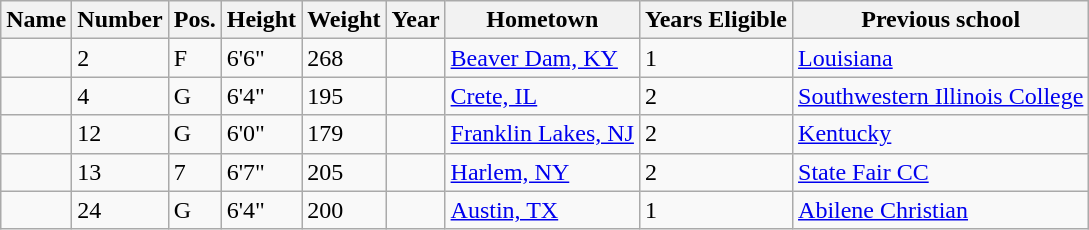<table class="wikitable sortable" border="1">
<tr>
<th>Name</th>
<th>Number</th>
<th>Pos.</th>
<th>Height</th>
<th>Weight</th>
<th>Year</th>
<th>Hometown</th>
<th>Years Eligible</th>
<th class="unsortable">Previous school</th>
</tr>
<tr>
<td></td>
<td>2</td>
<td>F</td>
<td>6'6"</td>
<td>268</td>
<td></td>
<td><a href='#'>Beaver Dam, KY</a></td>
<td>1</td>
<td><a href='#'>Louisiana</a></td>
</tr>
<tr>
<td></td>
<td>4</td>
<td>G</td>
<td>6'4"</td>
<td>195</td>
<td></td>
<td><a href='#'>Crete, IL</a></td>
<td>2</td>
<td><a href='#'>Southwestern Illinois College</a></td>
</tr>
<tr>
<td></td>
<td>12</td>
<td>G</td>
<td>6'0"</td>
<td>179</td>
<td></td>
<td><a href='#'>Franklin Lakes, NJ</a></td>
<td>2</td>
<td><a href='#'>Kentucky</a></td>
</tr>
<tr>
<td></td>
<td>13</td>
<td>7</td>
<td>6'7"</td>
<td>205</td>
<td></td>
<td><a href='#'>Harlem, NY</a></td>
<td>2</td>
<td><a href='#'>State Fair CC</a></td>
</tr>
<tr>
<td></td>
<td>24</td>
<td>G</td>
<td>6'4"</td>
<td>200</td>
<td></td>
<td><a href='#'>Austin, TX</a></td>
<td>1</td>
<td><a href='#'>Abilene Christian</a></td>
</tr>
</table>
